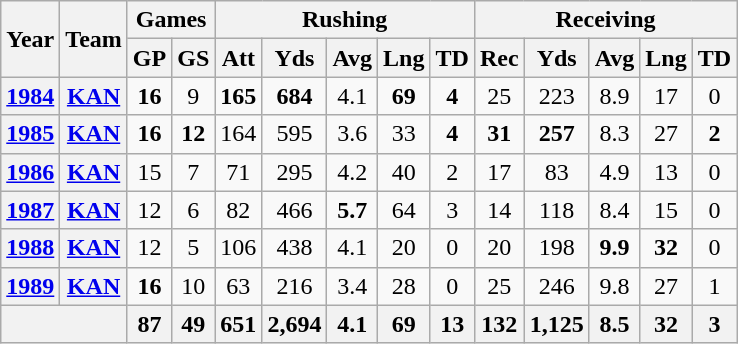<table class="wikitable" style="text-align:center;">
<tr>
<th rowspan="2">Year</th>
<th rowspan="2">Team</th>
<th colspan="2">Games</th>
<th colspan="5">Rushing</th>
<th colspan="5">Receiving</th>
</tr>
<tr>
<th>GP</th>
<th>GS</th>
<th>Att</th>
<th>Yds</th>
<th>Avg</th>
<th>Lng</th>
<th>TD</th>
<th>Rec</th>
<th>Yds</th>
<th>Avg</th>
<th>Lng</th>
<th>TD</th>
</tr>
<tr>
<th><a href='#'>1984</a></th>
<th><a href='#'>KAN</a></th>
<td><strong>16</strong></td>
<td>9</td>
<td><strong>165</strong></td>
<td><strong>684</strong></td>
<td>4.1</td>
<td><strong>69</strong></td>
<td><strong>4</strong></td>
<td>25</td>
<td>223</td>
<td>8.9</td>
<td>17</td>
<td>0</td>
</tr>
<tr>
<th><a href='#'>1985</a></th>
<th><a href='#'>KAN</a></th>
<td><strong>16</strong></td>
<td><strong>12</strong></td>
<td>164</td>
<td>595</td>
<td>3.6</td>
<td>33</td>
<td><strong>4</strong></td>
<td><strong>31</strong></td>
<td><strong>257</strong></td>
<td>8.3</td>
<td>27</td>
<td><strong>2</strong></td>
</tr>
<tr>
<th><a href='#'>1986</a></th>
<th><a href='#'>KAN</a></th>
<td>15</td>
<td>7</td>
<td>71</td>
<td>295</td>
<td>4.2</td>
<td>40</td>
<td>2</td>
<td>17</td>
<td>83</td>
<td>4.9</td>
<td>13</td>
<td>0</td>
</tr>
<tr>
<th><a href='#'>1987</a></th>
<th><a href='#'>KAN</a></th>
<td>12</td>
<td>6</td>
<td>82</td>
<td>466</td>
<td><strong>5.7</strong></td>
<td>64</td>
<td>3</td>
<td>14</td>
<td>118</td>
<td>8.4</td>
<td>15</td>
<td>0</td>
</tr>
<tr>
<th><a href='#'>1988</a></th>
<th><a href='#'>KAN</a></th>
<td>12</td>
<td>5</td>
<td>106</td>
<td>438</td>
<td>4.1</td>
<td>20</td>
<td>0</td>
<td>20</td>
<td>198</td>
<td><strong>9.9</strong></td>
<td><strong>32</strong></td>
<td>0</td>
</tr>
<tr>
<th><a href='#'>1989</a></th>
<th><a href='#'>KAN</a></th>
<td><strong>16</strong></td>
<td>10</td>
<td>63</td>
<td>216</td>
<td>3.4</td>
<td>28</td>
<td>0</td>
<td>25</td>
<td>246</td>
<td>9.8</td>
<td>27</td>
<td>1</td>
</tr>
<tr>
<th colspan="2"></th>
<th>87</th>
<th>49</th>
<th>651</th>
<th>2,694</th>
<th>4.1</th>
<th>69</th>
<th>13</th>
<th>132</th>
<th>1,125</th>
<th>8.5</th>
<th>32</th>
<th>3</th>
</tr>
</table>
